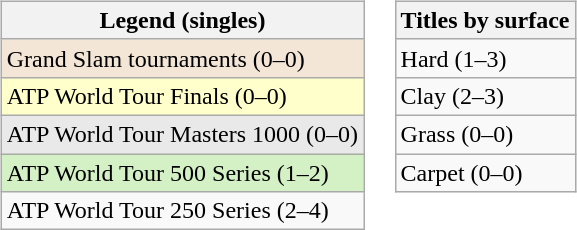<table>
<tr valign=top>
<td><br><table class=wikitable>
<tr>
<th>Legend (singles)</th>
</tr>
<tr style=background:#f3e6d7>
<td>Grand Slam tournaments (0–0)</td>
</tr>
<tr style=background:#ffc>
<td>ATP World Tour Finals (0–0)</td>
</tr>
<tr style=background:#e9e9e9>
<td>ATP World Tour Masters 1000 (0–0)</td>
</tr>
<tr style=background:#d4f1c5>
<td>ATP World Tour 500 Series (1–2)</td>
</tr>
<tr>
<td>ATP World Tour 250 Series (2–4)</td>
</tr>
</table>
</td>
<td><br><table class=wikitable>
<tr>
<th>Titles by surface</th>
</tr>
<tr>
<td>Hard (1–3)</td>
</tr>
<tr>
<td>Clay (2–3)</td>
</tr>
<tr>
<td>Grass (0–0)</td>
</tr>
<tr>
<td>Carpet (0–0)</td>
</tr>
</table>
</td>
</tr>
</table>
